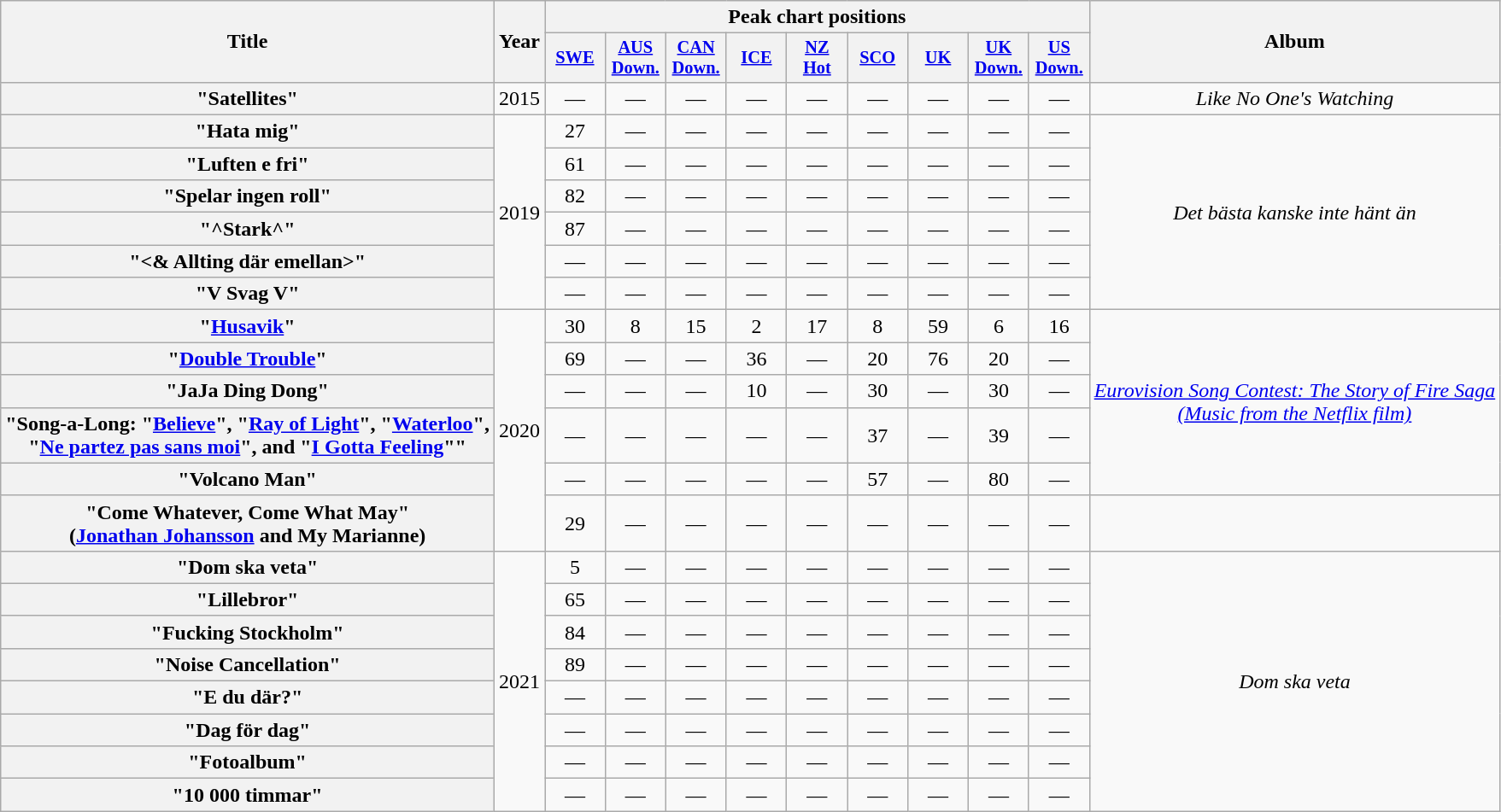<table class="wikitable plainrowheaders" style="text-align:center;">
<tr>
<th scope="col" rowspan="2">Title</th>
<th scope="col" rowspan="2" style="width:1em;">Year</th>
<th scope="col" colspan="9">Peak chart positions</th>
<th scope="col" rowspan="2">Album</th>
</tr>
<tr>
<th scope="col" style="width:3em;font-size:85%;"><a href='#'>SWE</a><br></th>
<th scope="col" style="width:3em;font-size:85%;"><a href='#'>AUS Down.</a><br></th>
<th scope="col" style="width:3em;font-size:85%;"><a href='#'>CAN Down.</a><br></th>
<th scope="col" style="width:3em;font-size:85%;"><a href='#'>ICE</a><br></th>
<th scope="col" style="width:3em;font-size:85%;"><a href='#'>NZ<br>Hot</a><br></th>
<th scope="col" style="width:3em;font-size:85%;"><a href='#'>SCO</a></th>
<th scope="col" style="width:3em;font-size:85%;"><a href='#'>UK</a><br></th>
<th scope="col" style="width:3em;font-size:85%;"><a href='#'>UK Down.</a></th>
<th scope="col" style="width:3em;font-size:85%;"><a href='#'>US Down.</a></th>
</tr>
<tr>
<th scope="row">"Satellites"</th>
<td>2015</td>
<td>—</td>
<td>—</td>
<td>—</td>
<td>—</td>
<td>—</td>
<td>—</td>
<td>—</td>
<td>—</td>
<td>—</td>
<td><em>Like No One's Watching</em></td>
</tr>
<tr>
<th scope="row">"Hata mig"</th>
<td rowspan="6">2019</td>
<td>27</td>
<td>—</td>
<td>—</td>
<td>—</td>
<td>—</td>
<td>—</td>
<td>—</td>
<td>—</td>
<td>—</td>
<td rowspan="6"><em>Det bästa kanske inte hänt än</em></td>
</tr>
<tr>
<th scope="row">"Luften e fri"</th>
<td>61</td>
<td>—</td>
<td>—</td>
<td>—</td>
<td>—</td>
<td>—</td>
<td>—</td>
<td>—</td>
<td>—</td>
</tr>
<tr>
<th scope="row">"Spelar ingen roll"</th>
<td>82</td>
<td>—</td>
<td>—</td>
<td>—</td>
<td>—</td>
<td>—</td>
<td>—</td>
<td>—</td>
<td>—</td>
</tr>
<tr>
<th scope="row">"^Stark^"</th>
<td>87</td>
<td>—</td>
<td>—</td>
<td>—</td>
<td>—</td>
<td>—</td>
<td>—</td>
<td>—</td>
<td>—</td>
</tr>
<tr>
<th scope="row">"<& Allting där emellan>"</th>
<td>—</td>
<td>—</td>
<td>—</td>
<td>—</td>
<td>—</td>
<td>—</td>
<td>—</td>
<td>—</td>
<td>—</td>
</tr>
<tr>
<th scope="row">"V Svag V"</th>
<td>—</td>
<td>—</td>
<td>—</td>
<td>—</td>
<td>—</td>
<td>—</td>
<td>—</td>
<td>—</td>
<td>—</td>
</tr>
<tr>
<th scope="row">"<a href='#'>Husavik</a>"<br></th>
<td rowspan="6">2020</td>
<td>30</td>
<td>8</td>
<td>15</td>
<td>2</td>
<td>17</td>
<td>8</td>
<td>59</td>
<td>6</td>
<td>16</td>
<td rowspan="5"><em><a href='#'>Eurovision Song Contest: The Story of Fire Saga<br>(Music from the Netflix film)</a></em></td>
</tr>
<tr>
<th scope="row">"<a href='#'>Double Trouble</a>"<br></th>
<td>69</td>
<td>—</td>
<td>—</td>
<td>36</td>
<td>—</td>
<td>20</td>
<td>76</td>
<td>20</td>
<td>—</td>
</tr>
<tr>
<th scope="row">"JaJa Ding Dong"<br></th>
<td>—</td>
<td>—</td>
<td>—</td>
<td>10</td>
<td>—</td>
<td>30</td>
<td>—</td>
<td>30</td>
<td>—</td>
</tr>
<tr>
<th scope="row">"Song-a-Long: "<a href='#'>Believe</a>", "<a href='#'>Ray of Light</a>", "<a href='#'>Waterloo</a>",<br>"<a href='#'>Ne partez pas sans moi</a>", and "<a href='#'>I Gotta Feeling</a>""<br></th>
<td>—</td>
<td>—</td>
<td>—</td>
<td>—</td>
<td>—</td>
<td>37</td>
<td>—</td>
<td>39</td>
<td>—</td>
</tr>
<tr>
<th scope="row">"Volcano Man"<br></th>
<td>—</td>
<td>—</td>
<td>—</td>
<td>—</td>
<td>—</td>
<td>57</td>
<td>—</td>
<td>80</td>
<td>—</td>
</tr>
<tr>
<th scope="row">"Come Whatever, Come What May"<br><span>(<a href='#'>Jonathan Johansson</a> and My Marianne)</span></th>
<td>29<br></td>
<td>—</td>
<td>—</td>
<td>—</td>
<td>—</td>
<td>—</td>
<td>—</td>
<td>—</td>
<td>—</td>
<td></td>
</tr>
<tr>
<th scope="row">"Dom ska veta"</th>
<td rowspan="8">2021</td>
<td>5</td>
<td>—</td>
<td>—</td>
<td>—</td>
<td>—</td>
<td>—</td>
<td>—</td>
<td>—</td>
<td>—</td>
<td rowspan="8"><em>Dom ska veta</em></td>
</tr>
<tr>
<th scope="row">"Lillebror"</th>
<td>65</td>
<td>—</td>
<td>—</td>
<td>—</td>
<td>—</td>
<td>—</td>
<td>—</td>
<td>—</td>
<td>—</td>
</tr>
<tr>
<th scope="row">"Fucking Stockholm"</th>
<td>84</td>
<td>—</td>
<td>—</td>
<td>—</td>
<td>—</td>
<td>—</td>
<td>—</td>
<td>—</td>
<td>—</td>
</tr>
<tr>
<th scope="row">"Noise Cancellation"</th>
<td>89</td>
<td>—</td>
<td>—</td>
<td>—</td>
<td>—</td>
<td>—</td>
<td>—</td>
<td>—</td>
<td>—</td>
</tr>
<tr>
<th scope="row">"E du där?"<br></th>
<td>—</td>
<td>—</td>
<td>—</td>
<td>—</td>
<td>—</td>
<td>—</td>
<td>—</td>
<td>—</td>
<td>—</td>
</tr>
<tr>
<th scope="row">"Dag för dag"</th>
<td>—</td>
<td>—</td>
<td>—</td>
<td>—</td>
<td>—</td>
<td>—</td>
<td>—</td>
<td>—</td>
<td>—</td>
</tr>
<tr>
<th scope="row">"Fotoalbum"</th>
<td>—</td>
<td>—</td>
<td>—</td>
<td>—</td>
<td>—</td>
<td>—</td>
<td>—</td>
<td>—</td>
<td>—</td>
</tr>
<tr>
<th scope="row">"10 000 timmar"</th>
<td>—</td>
<td>—</td>
<td>—</td>
<td>—</td>
<td>—</td>
<td>—</td>
<td>—</td>
<td>—</td>
<td>—</td>
</tr>
</table>
